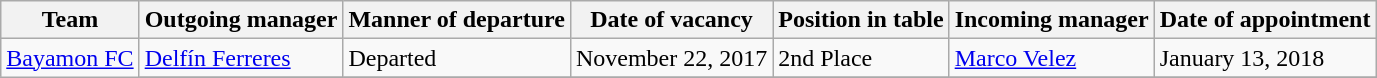<table class="wikitable sortable">
<tr>
<th>Team</th>
<th>Outgoing manager</th>
<th>Manner of departure</th>
<th>Date of vacancy</th>
<th>Position in table</th>
<th>Incoming manager</th>
<th>Date of appointment</th>
</tr>
<tr>
<td rowspan=2><a href='#'>Bayamon FC</a></td>
<td> <a href='#'>Delfín Ferreres</a></td>
<td>Departed</td>
<td>November 22, 2017</td>
<td>2nd Place</td>
<td> <a href='#'>Marco Velez</a></td>
<td>January 13, 2018</td>
</tr>
<tr>
</tr>
</table>
